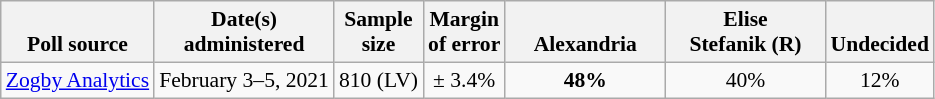<table class="wikitable" style="font-size:90%;text-align:center;">
<tr valign=bottom>
<th>Poll source</th>
<th>Date(s)<br>administered</th>
<th>Sample<br>size</th>
<th>Margin<br>of error</th>
<th style="width:100px;">Alexandria<br></th>
<th style="width:100px;">Elise<br>Stefanik (R)</th>
<th>Undecided</th>
</tr>
<tr>
<td style="text-align:left;"><a href='#'>Zogby Analytics</a></td>
<td>February 3–5, 2021</td>
<td>810 (LV)</td>
<td>± 3.4%</td>
<td><strong>48%</strong></td>
<td>40%</td>
<td>12%</td>
</tr>
</table>
